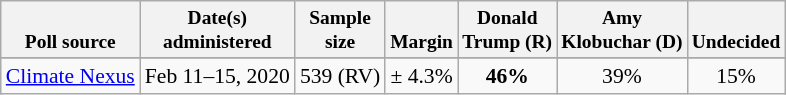<table class="wikitable" style="font-size:90%;text-align:center;">
<tr valign=bottom style="font-size:90%;">
<th>Poll source</th>
<th>Date(s)<br>administered</th>
<th>Sample<br>size</th>
<th>Margin<br></th>
<th>Donald<br>Trump (R)</th>
<th>Amy<br>Klobuchar (D)</th>
<th>Undecided</th>
</tr>
<tr>
</tr>
<tr>
<td style="text-align:left;"><a href='#'>Climate Nexus</a></td>
<td>Feb 11–15, 2020</td>
<td>539 (RV)</td>
<td>± 4.3%</td>
<td><strong>46%</strong></td>
<td>39%</td>
<td>15%</td>
</tr>
</table>
